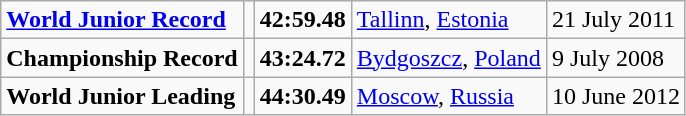<table class="wikitable">
<tr>
<td><strong><a href='#'>World Junior Record</a></strong></td>
<td></td>
<td><strong>42:59.48</strong></td>
<td><a href='#'>Tallinn</a>, <a href='#'>Estonia</a></td>
<td>21 July 2011</td>
</tr>
<tr>
<td><strong>Championship Record</strong></td>
<td></td>
<td><strong>43:24.72</strong></td>
<td><a href='#'>Bydgoszcz</a>, <a href='#'>Poland</a></td>
<td>9 July 2008</td>
</tr>
<tr>
<td><strong>World Junior Leading</strong></td>
<td></td>
<td><strong>44:30.49</strong></td>
<td><a href='#'>Moscow</a>, <a href='#'>Russia</a></td>
<td>10 June 2012</td>
</tr>
</table>
